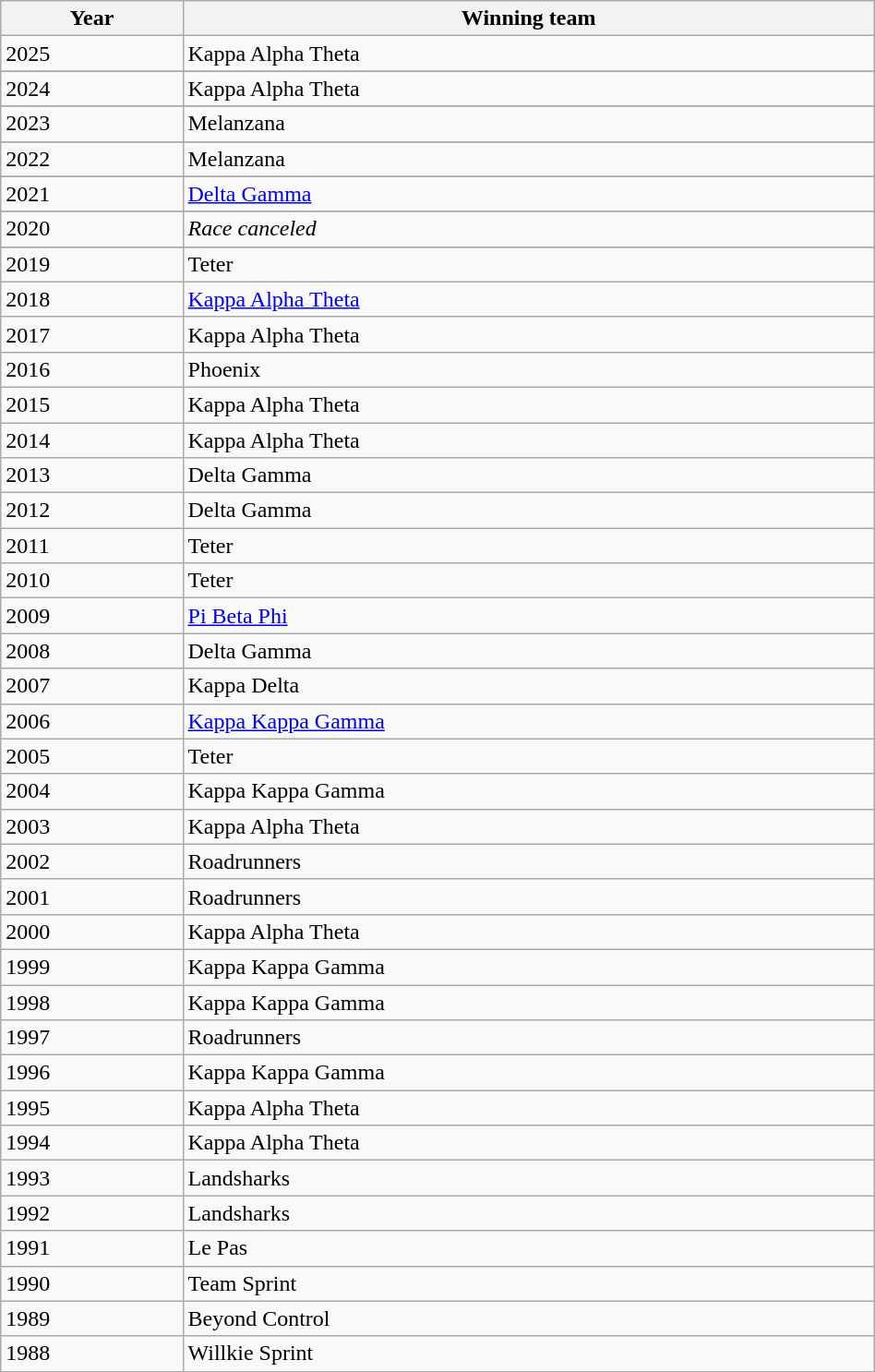<table class="wikitable" width="50%">
<tr>
<th>Year</th>
<th>Winning team</th>
</tr>
<tr>
<td>2025</td>
<td>Kappa Alpha Theta</td>
</tr>
<tr>
</tr>
<tr>
<td>2024</td>
<td>Kappa Alpha Theta</td>
</tr>
<tr>
</tr>
<tr>
<td>2023</td>
<td>Melanzana</td>
</tr>
<tr>
</tr>
<tr>
<td>2022</td>
<td>Melanzana</td>
</tr>
<tr>
</tr>
<tr>
<td>2021</td>
<td><a href='#'>Delta Gamma</a></td>
</tr>
<tr>
</tr>
<tr>
<td>2020</td>
<td><em>Race canceled</em></td>
</tr>
<tr>
</tr>
<tr>
<td>2019</td>
<td>Teter</td>
</tr>
<tr>
<td>2018</td>
<td><a href='#'>Kappa Alpha Theta</a></td>
</tr>
<tr>
<td>2017</td>
<td>Kappa Alpha Theta</td>
</tr>
<tr>
<td>2016</td>
<td>Phoenix</td>
</tr>
<tr>
<td>2015</td>
<td>Kappa Alpha Theta</td>
</tr>
<tr>
<td>2014</td>
<td>Kappa Alpha Theta</td>
</tr>
<tr>
<td>2013</td>
<td>Delta Gamma</td>
</tr>
<tr>
<td>2012</td>
<td>Delta Gamma</td>
</tr>
<tr>
<td>2011</td>
<td>Teter</td>
</tr>
<tr>
<td>2010</td>
<td>Teter</td>
</tr>
<tr>
<td>2009</td>
<td><a href='#'>Pi Beta Phi</a></td>
</tr>
<tr>
<td>2008</td>
<td>Delta Gamma</td>
</tr>
<tr>
<td>2007</td>
<td>Kappa Delta</td>
</tr>
<tr>
<td>2006</td>
<td><a href='#'>Kappa Kappa Gamma</a></td>
</tr>
<tr>
<td>2005</td>
<td>Teter</td>
</tr>
<tr>
<td>2004</td>
<td>Kappa Kappa Gamma</td>
</tr>
<tr>
<td>2003</td>
<td>Kappa Alpha Theta</td>
</tr>
<tr>
<td>2002</td>
<td>Roadrunners</td>
</tr>
<tr>
<td>2001</td>
<td>Roadrunners</td>
</tr>
<tr>
<td>2000</td>
<td>Kappa Alpha Theta</td>
</tr>
<tr>
<td>1999</td>
<td>Kappa Kappa Gamma</td>
</tr>
<tr>
<td>1998</td>
<td>Kappa Kappa Gamma</td>
</tr>
<tr>
<td>1997</td>
<td>Roadrunners</td>
</tr>
<tr>
<td>1996</td>
<td>Kappa Kappa Gamma</td>
</tr>
<tr>
<td>1995</td>
<td>Kappa Alpha Theta</td>
</tr>
<tr>
<td>1994</td>
<td>Kappa Alpha Theta</td>
</tr>
<tr>
<td>1993</td>
<td>Landsharks</td>
</tr>
<tr>
<td>1992</td>
<td>Landsharks</td>
</tr>
<tr>
<td>1991</td>
<td>Le Pas</td>
</tr>
<tr>
<td>1990</td>
<td>Team Sprint</td>
</tr>
<tr>
<td>1989</td>
<td>Beyond Control</td>
</tr>
<tr>
<td>1988</td>
<td>Willkie Sprint</td>
</tr>
</table>
